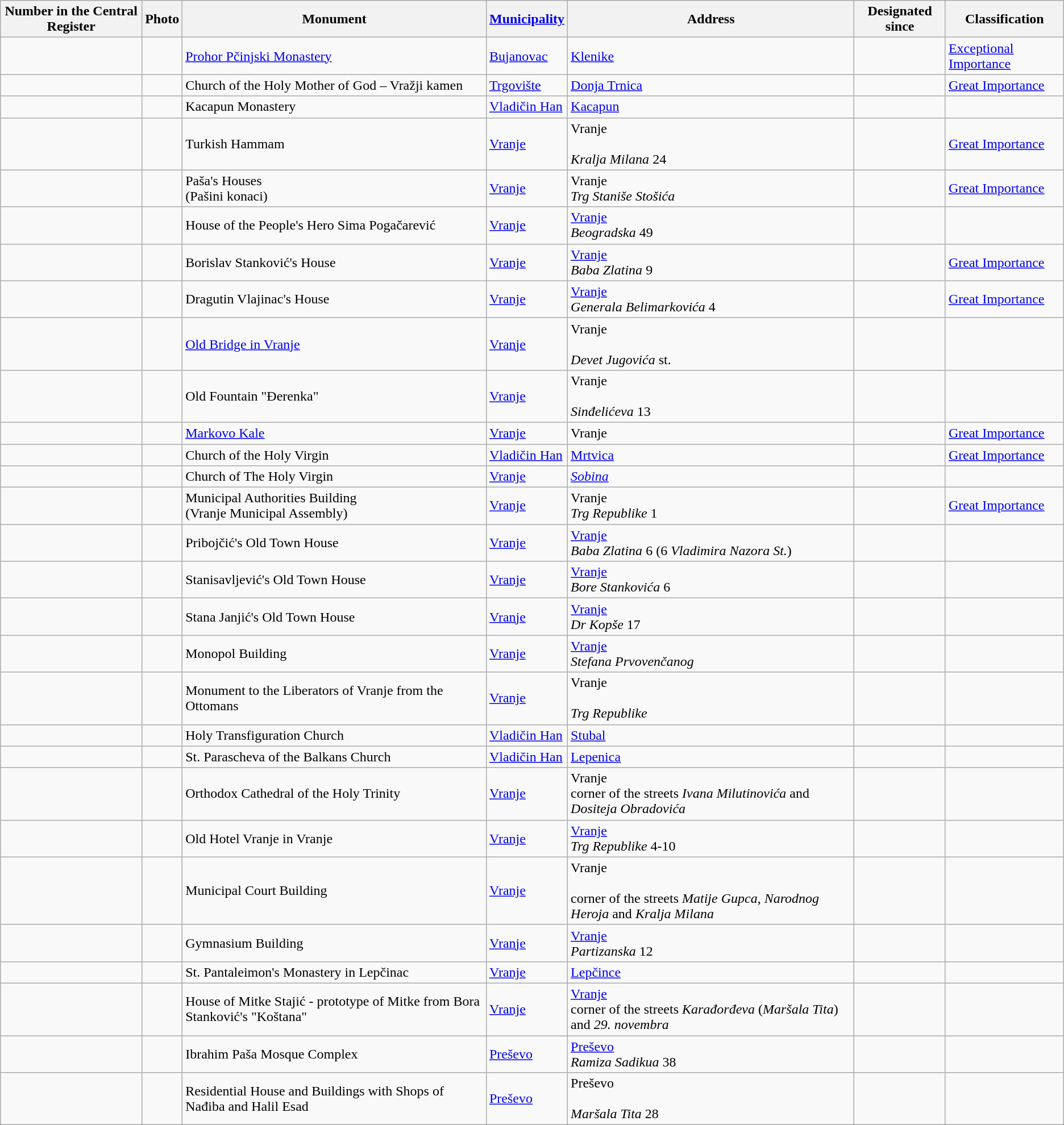<table class="wikitable sortable">
<tr>
<th>Number in the Central Register</th>
<th>Photo</th>
<th>Monument</th>
<th><a href='#'>Municipality</a></th>
<th>Address</th>
<th>Designated since</th>
<th>Classification</th>
</tr>
<tr>
<td></td>
<td></td>
<td><a href='#'>Prohor Pčinjski Monastery</a></td>
<td><a href='#'>Bujanovac</a></td>
<td><a href='#'>Klenike</a><br></td>
<td align="left"></td>
<td><a href='#'>Exceptional Importance</a></td>
</tr>
<tr>
<td></td>
<td></td>
<td>Church of the Holy Mother of God – Vražji kamen</td>
<td><a href='#'>Trgovište</a></td>
<td><a href='#'>Donja Trnica</a><br></td>
<td align="left"></td>
<td><a href='#'>Great Importance</a></td>
</tr>
<tr>
<td></td>
<td></td>
<td>Kacapun Monastery</td>
<td><a href='#'>Vladičin Han</a></td>
<td><a href='#'>Kacapun</a><br></td>
<td align="left"></td>
<td></td>
</tr>
<tr>
<td></td>
<td></td>
<td>Turkish Hammam</td>
<td><a href='#'>Vranje</a></td>
<td>Vranje<br><br><em>Kralja Milana</em> 24<br></td>
<td align="left"></td>
<td><a href='#'>Great Importance</a></td>
</tr>
<tr>
<td></td>
<td></td>
<td>Paša's Houses<br>(Pašini konaci)</td>
<td><a href='#'>Vranje</a></td>
<td>Vranje<br><em>Trg Staniše Stošića</em><br></td>
<td align="left"></td>
<td><a href='#'>Great Importance</a></td>
</tr>
<tr>
<td></td>
<td></td>
<td>House of the People's Hero Sima Pogačarević</td>
<td><a href='#'>Vranje</a></td>
<td><a href='#'>Vranje</a><br><em>Beogradska</em> 49<br></td>
<td align="left"></td>
<td></td>
</tr>
<tr>
<td></td>
<td></td>
<td>Borislav Stanković's House</td>
<td><a href='#'>Vranje</a></td>
<td><a href='#'>Vranje</a><br><em>Baba Zlatina</em> 9<br></td>
<td align="left"></td>
<td><a href='#'>Great Importance</a></td>
</tr>
<tr>
<td></td>
<td></td>
<td>Dragutin Vlajinac's House</td>
<td><a href='#'>Vranje</a></td>
<td><a href='#'>Vranje</a><br><em>Generala Belimarkovića</em> 4<br> </td>
<td align="left"></td>
<td><a href='#'>Great Importance</a></td>
</tr>
<tr>
<td></td>
<td></td>
<td><a href='#'>Old Bridge in Vranje</a></td>
<td><a href='#'>Vranje</a></td>
<td>Vranje<br><br><em>Devet Jugovića</em> st. <br></td>
<td align="left"></td>
<td></td>
</tr>
<tr>
<td></td>
<td></td>
<td>Old Fountain "Đerenka"</td>
<td><a href='#'>Vranje</a></td>
<td>Vranje<br><br><em>Sinđelićeva</em> 13<br></td>
<td align="left"></td>
<td></td>
</tr>
<tr>
<td></td>
<td></td>
<td><a href='#'>Markovo Kale</a></td>
<td><a href='#'>Vranje</a></td>
<td>Vranje<br></td>
<td align="left"></td>
<td><a href='#'>Great Importance</a></td>
</tr>
<tr>
<td></td>
<td></td>
<td>Church of the Holy Virgin</td>
<td><a href='#'>Vladičin Han</a></td>
<td><a href='#'>Mrtvica</a><br></td>
<td align="left"></td>
<td><a href='#'>Great Importance</a></td>
</tr>
<tr>
<td></td>
<td></td>
<td>Church of The Holy Virgin</td>
<td><a href='#'>Vranje</a></td>
<td><em><a href='#'>Sobina</a></em> <br></td>
<td align="left"></td>
<td></td>
</tr>
<tr>
<td></td>
<td></td>
<td>Municipal Authorities Building<br>(Vranje Municipal Assembly)</td>
<td><a href='#'>Vranje</a></td>
<td>Vranje<br><em>Trg Republike</em> 1<br></td>
<td align="left"></td>
<td><a href='#'>Great Importance</a></td>
</tr>
<tr>
<td></td>
<td></td>
<td>Pribojčić's Old Town House</td>
<td><a href='#'>Vranje</a></td>
<td><a href='#'>Vranje</a><br><em>Baba Zlatina</em> 6 (6 <em>Vladimira Nazora St.</em>)<br> </td>
<td align="left"></td>
<td></td>
</tr>
<tr>
<td></td>
<td></td>
<td>Stanisavljević's Old Town House</td>
<td><a href='#'>Vranje</a></td>
<td><a href='#'>Vranje</a><br><em>Bore Stankovića</em> 6<br></td>
<td align="left"></td>
<td></td>
</tr>
<tr>
<td></td>
<td></td>
<td>Stana Janjić's Old Town House</td>
<td><a href='#'>Vranje</a></td>
<td><a href='#'>Vranje</a><br><em>Dr Kopše</em> 17<br></td>
<td align="left"></td>
<td></td>
</tr>
<tr>
<td></td>
<td></td>
<td>Monopol Building</td>
<td><a href='#'>Vranje</a></td>
<td><a href='#'>Vranje</a><br><em>Stefana Prvovenčanog</em><br> </td>
<td align="left"></td>
<td></td>
</tr>
<tr>
<td></td>
<td></td>
<td>Monument to the Liberators of Vranje from the Ottomans</td>
<td><a href='#'>Vranje</a></td>
<td>Vranje<br><br><em>Trg Republike</em><br> </td>
<td align="left"></td>
<td></td>
</tr>
<tr>
<td></td>
<td></td>
<td>Holy Transfiguration Church</td>
<td><a href='#'>Vladičin Han</a></td>
<td><a href='#'>Stubal</a><br></td>
<td align="left"></td>
<td></td>
</tr>
<tr>
<td></td>
<td></td>
<td>St. Parascheva of the Balkans Church</td>
<td><a href='#'>Vladičin Han</a></td>
<td><a href='#'>Lepenica</a><br></td>
<td align="left"></td>
<td></td>
</tr>
<tr>
<td></td>
<td></td>
<td>Orthodox Cathedral of the Holy Trinity</td>
<td><a href='#'>Vranje</a></td>
<td>Vranje <br>corner of the streets <em>Ivana Milutinovića</em> and <em>Dositeja Obradovića</em> <br></td>
<td align="left"></td>
<td></td>
</tr>
<tr>
<td></td>
<td></td>
<td>Old Hotel Vranje in Vranje</td>
<td><a href='#'>Vranje</a></td>
<td><a href='#'>Vranje</a><br><em>Trg Republike</em> 4-10 <br></td>
<td align="left"></td>
<td></td>
</tr>
<tr>
<td></td>
<td></td>
<td>Municipal Court Building</td>
<td><a href='#'>Vranje</a></td>
<td>Vranje<br><br>corner of the streets <em>Matije Gupca</em>, <em>Narodnog Heroja</em> and <em>Kralja Milana</em><br></td>
<td align="left"></td>
<td></td>
</tr>
<tr>
<td></td>
<td></td>
<td>Gymnasium Building</td>
<td><a href='#'>Vranje</a></td>
<td><a href='#'>Vranje</a><br><em>Partizanska</em> 12 <br></td>
<td align="left"></td>
<td></td>
</tr>
<tr>
<td></td>
<td></td>
<td>St. Pantaleimon's Monastery in Lepčinac</td>
<td><a href='#'>Vranje</a></td>
<td><a href='#'>Lepčince</a><br></td>
<td align="left"></td>
<td></td>
</tr>
<tr>
<td></td>
<td></td>
<td>House of Mitke Stajić - prototype of Mitke from Bora Stanković's "Koštana"</td>
<td><a href='#'>Vranje</a></td>
<td><a href='#'>Vranje</a><br>corner of the streets <em>Karađorđeva</em> (<em>Maršala Tita</em>) and <em>29. novembra</em><br></td>
<td align="left"></td>
<td></td>
</tr>
<tr>
<td></td>
<td></td>
<td>Ibrahim Paša Mosque Complex</td>
<td><a href='#'>Preševo</a></td>
<td><a href='#'>Preševo</a><br><em>Ramiza Sadikua</em> 38 <br></td>
<td align="left"></td>
<td></td>
</tr>
<tr>
<td></td>
<td></td>
<td>Residential House and Buildings with Shops of Nađiba and Halil Esad</td>
<td><a href='#'>Preševo</a></td>
<td>Preševo<br><br><em>Maršala Tita</em> 28<br> </td>
<td align="left"></td>
<td></td>
</tr>
</table>
